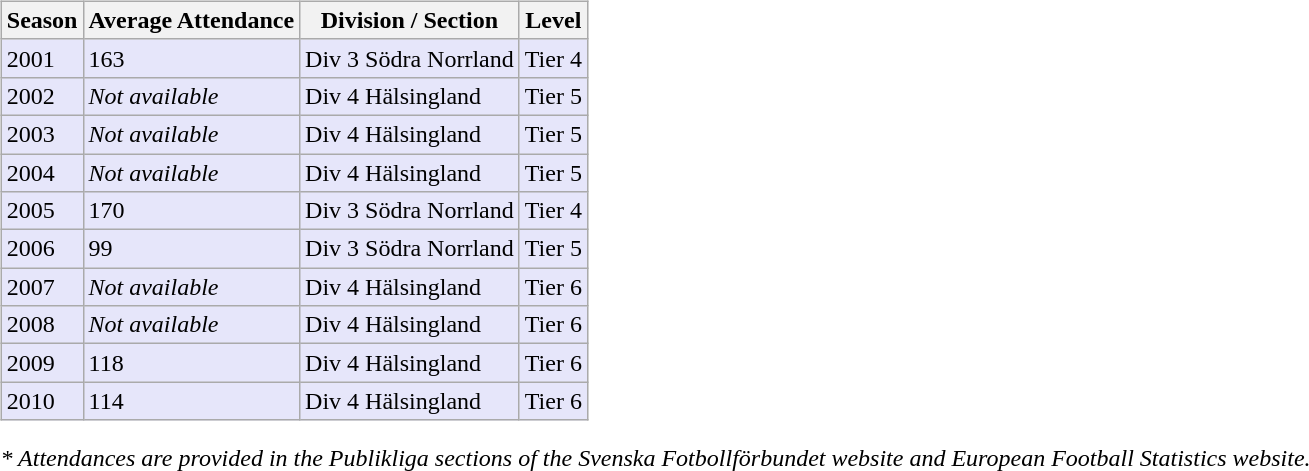<table>
<tr>
<td valign="top" width=0%><br><table class="wikitable">
<tr style="background:#f0f6fa;">
<th><strong>Season</strong></th>
<th><strong>Average Attendance</strong></th>
<th><strong>Division / Section</strong></th>
<th><strong>Level</strong></th>
</tr>
<tr>
<td style="background:#E6E6FA;">2001</td>
<td style="background:#E6E6FA;">163</td>
<td style="background:#E6E6FA;">Div 3 Södra Norrland</td>
<td style="background:#E6E6FA;">Tier 4</td>
</tr>
<tr>
<td style="background:#E6E6FA;">2002</td>
<td style="background:#E6E6FA;"><em>Not available</em></td>
<td style="background:#E6E6FA;">Div 4 Hälsingland</td>
<td style="background:#E6E6FA;">Tier 5</td>
</tr>
<tr>
<td style="background:#E6E6FA;">2003</td>
<td style="background:#E6E6FA;"><em>Not available</em></td>
<td style="background:#E6E6FA;">Div 4 Hälsingland</td>
<td style="background:#E6E6FA;">Tier 5</td>
</tr>
<tr>
<td style="background:#E6E6FA;">2004</td>
<td style="background:#E6E6FA;"><em>Not available</em></td>
<td style="background:#E6E6FA;">Div 4 Hälsingland</td>
<td style="background:#E6E6FA;">Tier 5</td>
</tr>
<tr>
<td style="background:#E6E6FA;">2005</td>
<td style="background:#E6E6FA;">170</td>
<td style="background:#E6E6FA;">Div 3 Södra Norrland</td>
<td style="background:#E6E6FA;">Tier 4</td>
</tr>
<tr>
<td style="background:#E6E6FA;">2006</td>
<td style="background:#E6E6FA;">99</td>
<td style="background:#E6E6FA;">Div 3 Södra Norrland</td>
<td style="background:#E6E6FA;">Tier 5</td>
</tr>
<tr>
<td style="background:#E6E6FA;">2007</td>
<td style="background:#E6E6FA;"><em>Not available</em></td>
<td style="background:#E6E6FA;">Div 4 Hälsingland</td>
<td style="background:#E6E6FA;">Tier 6</td>
</tr>
<tr>
<td style="background:#E6E6FA;">2008</td>
<td style="background:#E6E6FA;"><em>Not available</em></td>
<td style="background:#E6E6FA;">Div 4 Hälsingland</td>
<td style="background:#E6E6FA;">Tier 6</td>
</tr>
<tr>
<td style="background:#E6E6FA;">2009</td>
<td style="background:#E6E6FA;">118</td>
<td style="background:#E6E6FA;">Div 4 Hälsingland</td>
<td style="background:#E6E6FA;">Tier 6</td>
</tr>
<tr>
<td style="background:#E6E6FA;">2010</td>
<td style="background:#E6E6FA;">114</td>
<td style="background:#E6E6FA;">Div 4 Hälsingland</td>
<td style="background:#E6E6FA;">Tier 6</td>
</tr>
</table>
<em>* Attendances are provided in the Publikliga sections of the Svenska Fotbollförbundet website and European Football Statistics website.</em> 
</td>
</tr>
</table>
